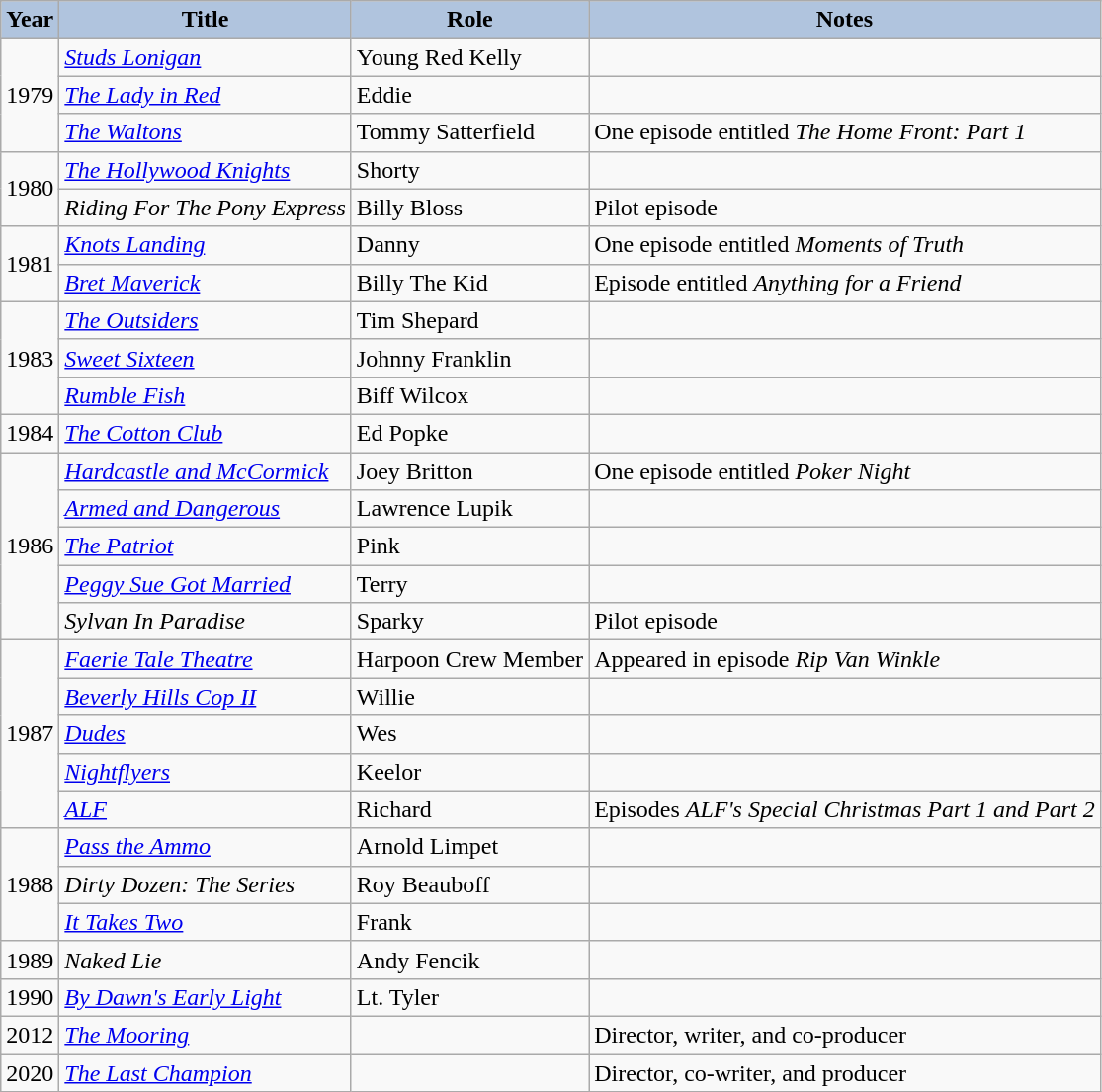<table class="wikitable">
<tr>
<th style="background:#B0C4DE;">Year</th>
<th style="background:#B0C4DE;">Title</th>
<th style="background:#B0C4DE;">Role</th>
<th style="background:#B0C4DE;">Notes</th>
</tr>
<tr>
<td rowspan="3">1979</td>
<td><em><a href='#'>Studs Lonigan</a></em></td>
<td>Young Red Kelly</td>
<td></td>
</tr>
<tr>
<td><em><a href='#'>The Lady in Red</a></em></td>
<td>Eddie</td>
<td></td>
</tr>
<tr>
<td><em><a href='#'>The Waltons</a></em></td>
<td>Tommy Satterfield</td>
<td>One episode entitled <em>The Home Front: Part 1</em></td>
</tr>
<tr>
<td rowspan="2">1980</td>
<td><em><a href='#'>The Hollywood Knights</a></em></td>
<td>Shorty</td>
<td></td>
</tr>
<tr>
<td><em>Riding For The Pony Express</em></td>
<td>Billy Bloss</td>
<td>Pilot episode</td>
</tr>
<tr>
<td rowspan="2">1981</td>
<td><em><a href='#'>Knots Landing</a></em></td>
<td>Danny</td>
<td>One episode entitled <em>Moments of Truth</em></td>
</tr>
<tr>
<td><em><a href='#'>Bret Maverick</a></em></td>
<td>Billy The Kid</td>
<td>Episode entitled <em>Anything for a Friend</em></td>
</tr>
<tr>
<td rowspan="3">1983</td>
<td><em><a href='#'>The Outsiders</a></em></td>
<td>Tim Shepard</td>
<td></td>
</tr>
<tr>
<td><em><a href='#'>Sweet Sixteen</a></em></td>
<td>Johnny Franklin</td>
<td></td>
</tr>
<tr>
<td><em><a href='#'>Rumble Fish</a></em></td>
<td>Biff Wilcox</td>
<td></td>
</tr>
<tr>
<td>1984</td>
<td><em><a href='#'>The Cotton Club</a></em></td>
<td>Ed Popke</td>
<td></td>
</tr>
<tr>
<td rowspan="5">1986</td>
<td><em><a href='#'>Hardcastle and McCormick</a></em></td>
<td>Joey Britton</td>
<td>One episode entitled <em>Poker Night</em></td>
</tr>
<tr>
<td><em><a href='#'>Armed and Dangerous</a></em></td>
<td>Lawrence Lupik</td>
<td></td>
</tr>
<tr>
<td><em><a href='#'>The Patriot</a></em></td>
<td>Pink</td>
<td></td>
</tr>
<tr>
<td><em><a href='#'>Peggy Sue Got Married</a></em></td>
<td>Terry</td>
<td></td>
</tr>
<tr>
<td><em>Sylvan In Paradise</em></td>
<td>Sparky</td>
<td>Pilot episode</td>
</tr>
<tr>
<td rowspan="5">1987</td>
<td><em><a href='#'>Faerie Tale Theatre</a></em></td>
<td>Harpoon Crew Member</td>
<td>Appeared in episode <em>Rip Van Winkle</em></td>
</tr>
<tr>
<td><em><a href='#'>Beverly Hills Cop II</a></em></td>
<td>Willie</td>
<td></td>
</tr>
<tr>
<td><em><a href='#'>Dudes</a></em></td>
<td>Wes</td>
<td></td>
</tr>
<tr>
<td><em><a href='#'>Nightflyers</a></em></td>
<td>Keelor</td>
<td></td>
</tr>
<tr>
<td><em><a href='#'>ALF</a></em></td>
<td>Richard</td>
<td>Episodes <em>ALF's Special Christmas Part 1 and Part 2</em></td>
</tr>
<tr>
<td rowspan="3">1988</td>
<td><em><a href='#'>Pass the Ammo</a></em></td>
<td>Arnold Limpet</td>
<td></td>
</tr>
<tr>
<td><em>Dirty Dozen: The Series</em></td>
<td>Roy Beauboff</td>
<td></td>
</tr>
<tr>
<td><em><a href='#'>It Takes Two</a></em></td>
<td>Frank</td>
<td></td>
</tr>
<tr>
<td>1989</td>
<td><em>Naked Lie</em></td>
<td>Andy Fencik</td>
<td></td>
</tr>
<tr>
<td>1990</td>
<td><em><a href='#'>By Dawn's Early Light</a></em></td>
<td>Lt. Tyler</td>
<td></td>
</tr>
<tr>
<td>2012</td>
<td><em><a href='#'>The Mooring</a></em></td>
<td></td>
<td>Director, writer, and co-producer</td>
</tr>
<tr>
<td>2020</td>
<td><em><a href='#'>The Last Champion</a></em></td>
<td></td>
<td>Director, co-writer, and producer</td>
</tr>
</table>
